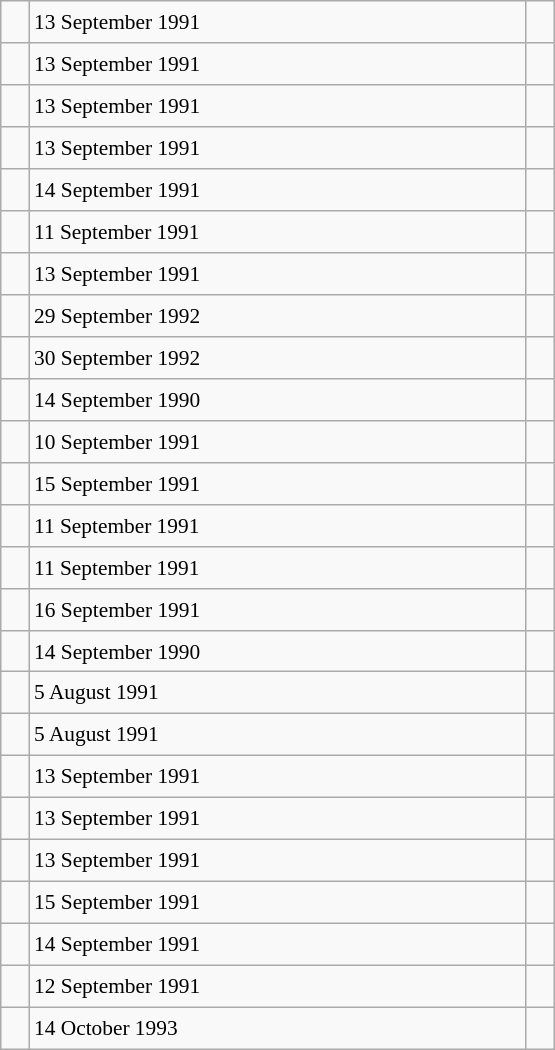<table class="wikitable" style="font-size: 89%; float: left; width: 26em; margin-right: 1em; height: 700px">
<tr>
<td></td>
<td>13 September 1991</td>
<td></td>
</tr>
<tr>
<td></td>
<td>13 September 1991</td>
<td></td>
</tr>
<tr>
<td></td>
<td>13 September 1991</td>
<td></td>
</tr>
<tr>
<td></td>
<td>13 September 1991</td>
<td></td>
</tr>
<tr>
<td></td>
<td>14 September 1991</td>
<td></td>
</tr>
<tr>
<td></td>
<td>11 September 1991</td>
<td></td>
</tr>
<tr>
<td></td>
<td>13 September 1991</td>
<td></td>
</tr>
<tr>
<td></td>
<td>29 September 1992</td>
<td></td>
</tr>
<tr>
<td></td>
<td>30 September 1992</td>
<td></td>
</tr>
<tr>
<td></td>
<td>14 September 1990</td>
<td></td>
</tr>
<tr>
<td></td>
<td>10 September 1991</td>
<td></td>
</tr>
<tr>
<td></td>
<td>15 September 1991</td>
<td></td>
</tr>
<tr>
<td></td>
<td>11 September 1991</td>
<td></td>
</tr>
<tr>
<td></td>
<td>11 September 1991</td>
<td></td>
</tr>
<tr>
<td></td>
<td>16 September 1991</td>
<td></td>
</tr>
<tr>
<td></td>
<td>14 September 1990</td>
<td></td>
</tr>
<tr>
<td></td>
<td>5 August 1991</td>
<td></td>
</tr>
<tr>
<td></td>
<td>5 August 1991</td>
<td></td>
</tr>
<tr>
<td></td>
<td>13 September 1991</td>
<td></td>
</tr>
<tr>
<td></td>
<td>13 September 1991</td>
<td></td>
</tr>
<tr>
<td></td>
<td>13 September 1991</td>
<td></td>
</tr>
<tr>
<td></td>
<td>15 September 1991</td>
<td></td>
</tr>
<tr>
<td></td>
<td>14 September 1991</td>
<td></td>
</tr>
<tr>
<td></td>
<td>12 September 1991</td>
<td></td>
</tr>
<tr>
<td></td>
<td>14 October 1993</td>
<td></td>
</tr>
</table>
